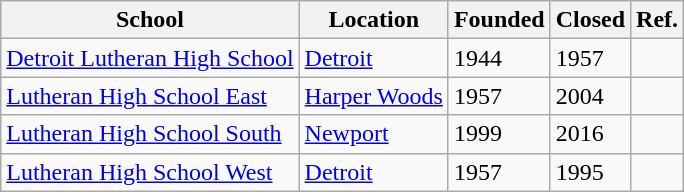<table class="wikitable">
<tr>
<th>School</th>
<th>Location</th>
<th>Founded</th>
<th>Closed</th>
<th>Ref.</th>
</tr>
<tr>
<td><a href='#'>Detroit Lutheran High School</a></td>
<td><a href='#'>Detroit</a></td>
<td>1944</td>
<td>1957</td>
<td></td>
</tr>
<tr>
<td><a href='#'>Lutheran High School East</a></td>
<td><a href='#'>Harper Woods</a></td>
<td>1957</td>
<td>2004</td>
<td></td>
</tr>
<tr>
<td><a href='#'>Lutheran High School South</a></td>
<td><a href='#'>Newport</a></td>
<td>1999</td>
<td>2016</td>
<td></td>
</tr>
<tr>
<td><a href='#'>Lutheran High School West</a></td>
<td><a href='#'>Detroit</a></td>
<td>1957</td>
<td>1995</td>
<td></td>
</tr>
</table>
